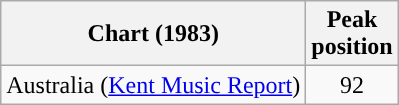<table class="wikitable">
<tr>
<th scope="col">Chart (1983)</th>
<th>Peak<br>position</th>
</tr>
<tr>
<td>Australia (<a href='#'>Kent Music Report</a>)</td>
<td style="text-align:center;">92</td>
</tr>
</table>
